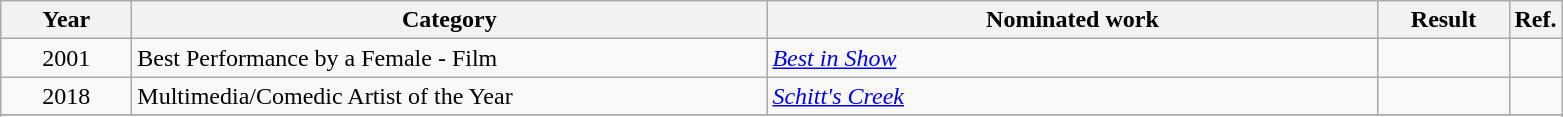<table class=wikitable>
<tr>
<th scope="col" style="width:5em;">Year</th>
<th scope="col" style="width:26em;">Category</th>
<th scope="col" style="width:25em;">Nominated work</th>
<th scope="col" style="width:5em;">Result</th>
<th>Ref.</th>
</tr>
<tr>
<td style="text-align:center;">2001</td>
<td>Best Performance by a Female - Film</td>
<td><em><a href='#'>Best in Show</a></em></td>
<td></td>
<td style="text-align:center;"></td>
</tr>
<tr>
<td style="text-align:center;">2018</td>
<td>Multimedia/Comedic Artist of the Year</td>
<td><em><a href='#'>Schitt's Creek</a></em></td>
<td></td>
<td style="text-align:center;"></td>
</tr>
<tr>
</tr>
<tr>
</tr>
</table>
